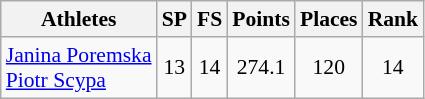<table class="wikitable" border="1" style="font-size:90%">
<tr>
<th>Athletes</th>
<th>SP</th>
<th>FS</th>
<th>Points</th>
<th>Places</th>
<th>Rank</th>
</tr>
<tr align=center>
<td align=left><a href='#'>Janina Poremska</a><br><a href='#'>Piotr Scypa</a></td>
<td>13</td>
<td>14</td>
<td>274.1</td>
<td>120</td>
<td>14</td>
</tr>
</table>
